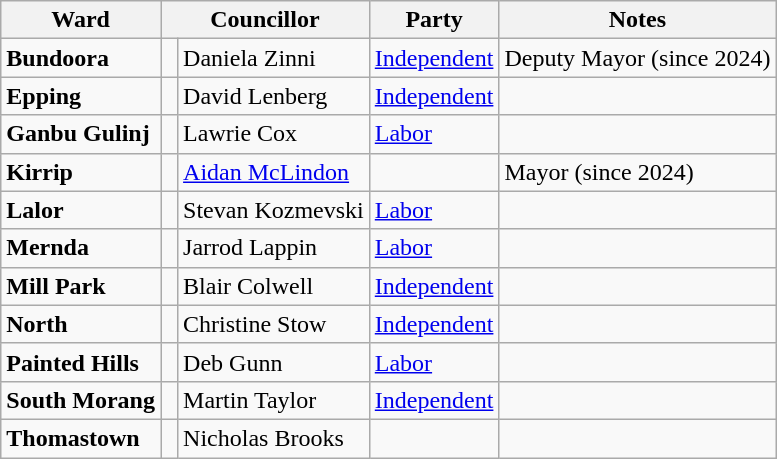<table class="wikitable">
<tr>
<th>Ward</th>
<th colspan="2">Councillor</th>
<th>Party</th>
<th>Notes</th>
</tr>
<tr>
<td><strong>Bundoora</strong></td>
<td> </td>
<td>Daniela Zinni</td>
<td><a href='#'>Independent</a></td>
<td>Deputy Mayor (since 2024)</td>
</tr>
<tr>
<td><strong>Epping</strong></td>
<td> </td>
<td>David Lenberg</td>
<td><a href='#'>Independent</a></td>
<td></td>
</tr>
<tr>
<td><strong>Ganbu Gulinj</strong></td>
<td> </td>
<td>Lawrie Cox</td>
<td><a href='#'>Labor</a></td>
<td></td>
</tr>
<tr>
<td><strong>Kirrip</strong></td>
<td> </td>
<td><a href='#'>Aidan McLindon</a></td>
<td></td>
<td>Mayor (since 2024)</td>
</tr>
<tr>
<td><strong>Lalor</strong></td>
<td> </td>
<td>Stevan Kozmevski</td>
<td><a href='#'>Labor</a></td>
<td></td>
</tr>
<tr>
<td><strong>Mernda</strong></td>
<td> </td>
<td>Jarrod Lappin</td>
<td><a href='#'>Labor</a></td>
<td></td>
</tr>
<tr>
<td><strong>Mill Park</strong></td>
<td> </td>
<td>Blair Colwell</td>
<td><a href='#'>Independent</a></td>
<td></td>
</tr>
<tr>
<td><strong>North</strong></td>
<td> </td>
<td>Christine Stow</td>
<td><a href='#'>Independent</a></td>
<td></td>
</tr>
<tr>
<td><strong>Painted Hills</strong></td>
<td> </td>
<td>Deb Gunn</td>
<td><a href='#'>Labor</a></td>
<td></td>
</tr>
<tr>
<td><strong>South Morang</strong></td>
<td> </td>
<td>Martin Taylor</td>
<td><a href='#'>Independent</a></td>
<td></td>
</tr>
<tr>
<td><strong>Thomastown</strong></td>
<td> </td>
<td>Nicholas Brooks</td>
<td></td>
<td></td>
</tr>
</table>
